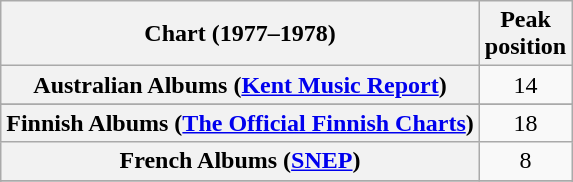<table class="wikitable sortable plainrowheaders">
<tr>
<th scope="col">Chart (1977–1978)</th>
<th scope="col">Peak<br>position</th>
</tr>
<tr>
<th scope="row">Australian Albums (<a href='#'>Kent Music Report</a>)</th>
<td align="center">14</td>
</tr>
<tr>
</tr>
<tr>
<th scope="row">Finnish Albums (<a href='#'>The Official Finnish Charts</a>)</th>
<td align="center">18</td>
</tr>
<tr>
<th scope="row">French Albums (<a href='#'>SNEP</a>)</th>
<td align="center">8</td>
</tr>
<tr>
</tr>
<tr>
</tr>
<tr>
</tr>
<tr>
</tr>
<tr>
</tr>
<tr>
</tr>
</table>
